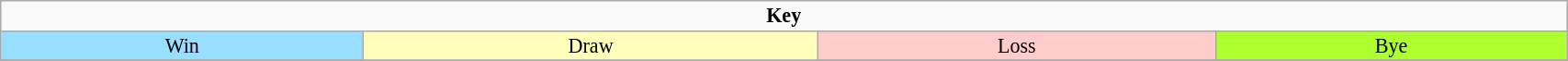<table class="wikitable" style="text-align:center; line-height:100%; width:90%; font-size:92%">
<tr>
<td colspan=100% style="height:10px"><strong>Key</strong></td>
</tr>
<tr>
<td style="background:#97DEFF;">Win</td>
<td style="background:#FFB;">Draw</td>
<td style="background:#FFCCCC;">Loss</td>
<td style="background:#ADFF2D;">Bye</td>
</tr>
<tr>
</tr>
</table>
